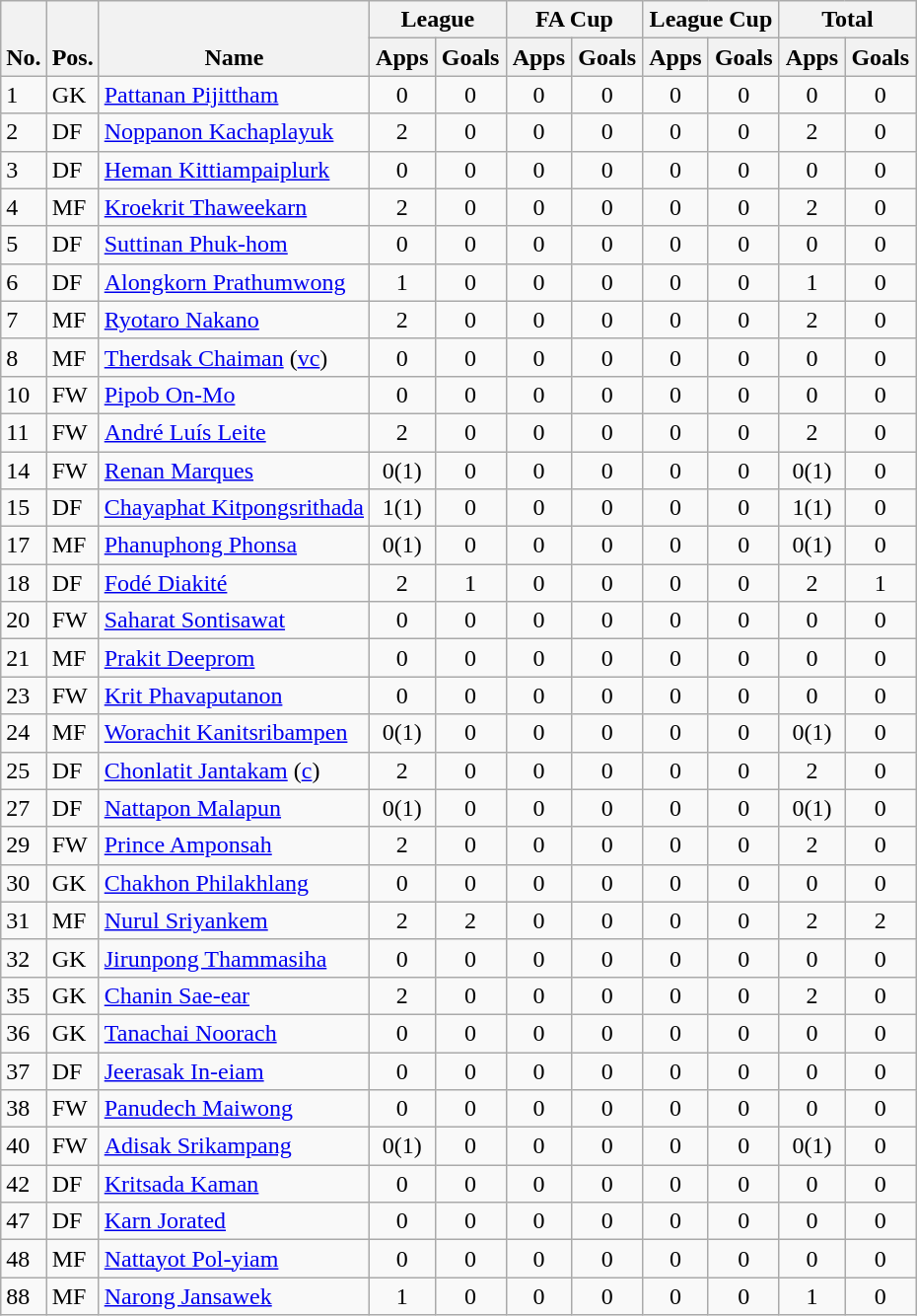<table class="wikitable" style="text-align:center">
<tr>
<th rowspan="2" valign="bottom">No.</th>
<th rowspan="2" valign="bottom">Pos.</th>
<th rowspan="2" valign="bottom">Name</th>
<th colspan="2" width="85">League</th>
<th colspan="2" width="85">FA Cup</th>
<th colspan="2" width="85">League Cup</th>
<th colspan="2" width="85">Total</th>
</tr>
<tr>
<th>Apps</th>
<th>Goals</th>
<th>Apps</th>
<th>Goals</th>
<th>Apps</th>
<th>Goals</th>
<th>Apps</th>
<th>Goals</th>
</tr>
<tr>
<td align="left">1</td>
<td align="left">GK</td>
<td align="left"> <a href='#'>Pattanan Pijittham</a></td>
<td>0</td>
<td>0</td>
<td>0</td>
<td>0</td>
<td>0</td>
<td>0</td>
<td>0</td>
<td>0</td>
</tr>
<tr>
<td align="left">2</td>
<td align="left">DF</td>
<td align="left"> <a href='#'>Noppanon Kachaplayuk</a></td>
<td>2</td>
<td>0</td>
<td>0</td>
<td>0</td>
<td>0</td>
<td>0</td>
<td>2</td>
<td>0</td>
</tr>
<tr>
<td align="left">3</td>
<td align="left">DF</td>
<td align="left"> <a href='#'>Heman Kittiampaiplurk</a></td>
<td>0</td>
<td>0</td>
<td>0</td>
<td>0</td>
<td>0</td>
<td>0</td>
<td>0</td>
<td>0</td>
</tr>
<tr>
<td align="left">4</td>
<td align="left">MF</td>
<td align="left"> <a href='#'>Kroekrit Thaweekarn</a></td>
<td>2</td>
<td>0</td>
<td>0</td>
<td>0</td>
<td>0</td>
<td>0</td>
<td>2</td>
<td>0</td>
</tr>
<tr>
<td align="left">5</td>
<td align="left">DF</td>
<td align="left"> <a href='#'>Suttinan Phuk-hom</a></td>
<td>0</td>
<td>0</td>
<td>0</td>
<td>0</td>
<td>0</td>
<td>0</td>
<td>0</td>
<td>0</td>
</tr>
<tr>
<td align="left">6</td>
<td align="left">DF</td>
<td align="left"> <a href='#'>Alongkorn Prathumwong</a></td>
<td>1</td>
<td>0</td>
<td>0</td>
<td>0</td>
<td>0</td>
<td>0</td>
<td>1</td>
<td>0</td>
</tr>
<tr>
<td align="left">7</td>
<td align="left">MF</td>
<td align="left"> <a href='#'>Ryotaro Nakano</a></td>
<td>2</td>
<td>0</td>
<td>0</td>
<td>0</td>
<td>0</td>
<td>0</td>
<td>2</td>
<td>0</td>
</tr>
<tr>
<td align="left">8</td>
<td align="left">MF</td>
<td align="left"> <a href='#'>Therdsak Chaiman</a> (<a href='#'>vc</a>)</td>
<td>0</td>
<td>0</td>
<td>0</td>
<td>0</td>
<td>0</td>
<td>0</td>
<td>0</td>
<td>0</td>
</tr>
<tr>
<td align="left">10</td>
<td align="left">FW</td>
<td align="left"> <a href='#'>Pipob On-Mo</a></td>
<td>0</td>
<td>0</td>
<td>0</td>
<td>0</td>
<td>0</td>
<td>0</td>
<td>0</td>
<td>0</td>
</tr>
<tr>
<td align="left">11</td>
<td align="left">FW</td>
<td align="left"> <a href='#'>André Luís Leite</a></td>
<td>2</td>
<td>0</td>
<td>0</td>
<td>0</td>
<td>0</td>
<td>0</td>
<td>2</td>
<td>0</td>
</tr>
<tr>
<td align="left">14</td>
<td align="left">FW</td>
<td align="left"> <a href='#'>Renan Marques</a></td>
<td>0(1)</td>
<td>0</td>
<td>0</td>
<td>0</td>
<td>0</td>
<td>0</td>
<td>0(1)</td>
<td>0</td>
</tr>
<tr>
<td align="left">15</td>
<td align="left">DF</td>
<td align="left"> <a href='#'>Chayaphat Kitpongsrithada</a></td>
<td>1(1)</td>
<td>0</td>
<td>0</td>
<td>0</td>
<td>0</td>
<td>0</td>
<td>1(1)</td>
<td>0</td>
</tr>
<tr>
<td align="left">17</td>
<td align="left">MF</td>
<td align="left"> <a href='#'>Phanuphong Phonsa</a></td>
<td>0(1)</td>
<td>0</td>
<td>0</td>
<td>0</td>
<td>0</td>
<td>0</td>
<td>0(1)</td>
<td>0</td>
</tr>
<tr>
<td align="left">18</td>
<td align="left">DF</td>
<td align="left"> <a href='#'>Fodé Diakité</a></td>
<td>2</td>
<td>1</td>
<td>0</td>
<td>0</td>
<td>0</td>
<td>0</td>
<td>2</td>
<td>1</td>
</tr>
<tr>
<td align="left">20</td>
<td align="left">FW</td>
<td align="left"> <a href='#'>Saharat Sontisawat</a></td>
<td>0</td>
<td>0</td>
<td>0</td>
<td>0</td>
<td>0</td>
<td>0</td>
<td>0</td>
<td>0</td>
</tr>
<tr>
<td align="left">21</td>
<td align="left">MF</td>
<td align="left"> <a href='#'>Prakit Deeprom</a></td>
<td>0</td>
<td>0</td>
<td>0</td>
<td>0</td>
<td>0</td>
<td>0</td>
<td>0</td>
<td>0</td>
</tr>
<tr>
<td align="left">23</td>
<td align="left">FW</td>
<td align="left"> <a href='#'>Krit Phavaputanon</a></td>
<td>0</td>
<td>0</td>
<td>0</td>
<td>0</td>
<td>0</td>
<td>0</td>
<td>0</td>
<td>0</td>
</tr>
<tr>
<td align="left">24</td>
<td align="left">MF</td>
<td align="left"> <a href='#'>Worachit Kanitsribampen</a></td>
<td>0(1)</td>
<td>0</td>
<td>0</td>
<td>0</td>
<td>0</td>
<td>0</td>
<td>0(1)</td>
<td>0</td>
</tr>
<tr>
<td align="left">25</td>
<td align="left">DF</td>
<td align="left"> <a href='#'>Chonlatit Jantakam</a> (<a href='#'>c</a>)</td>
<td>2</td>
<td>0</td>
<td>0</td>
<td>0</td>
<td>0</td>
<td>0</td>
<td>2</td>
<td>0</td>
</tr>
<tr>
<td align="left">27</td>
<td align="left">DF</td>
<td align="left"> <a href='#'>Nattapon Malapun</a></td>
<td>0(1)</td>
<td>0</td>
<td>0</td>
<td>0</td>
<td>0</td>
<td>0</td>
<td>0(1)</td>
<td>0</td>
</tr>
<tr>
<td align="left">29</td>
<td align="left">FW</td>
<td align="left"> <a href='#'>Prince Amponsah</a></td>
<td>2</td>
<td>0</td>
<td>0</td>
<td>0</td>
<td>0</td>
<td>0</td>
<td>2</td>
<td>0</td>
</tr>
<tr>
<td align="left">30</td>
<td align="left">GK</td>
<td align="left"> <a href='#'>Chakhon Philakhlang</a></td>
<td>0</td>
<td>0</td>
<td>0</td>
<td>0</td>
<td>0</td>
<td>0</td>
<td>0</td>
<td>0</td>
</tr>
<tr>
<td align="left">31</td>
<td align="left">MF</td>
<td align="left"> <a href='#'>Nurul Sriyankem</a></td>
<td>2</td>
<td>2</td>
<td>0</td>
<td>0</td>
<td>0</td>
<td>0</td>
<td>2</td>
<td>2</td>
</tr>
<tr>
<td align="left">32</td>
<td align="left">GK</td>
<td align="left"> <a href='#'>Jirunpong Thammasiha</a></td>
<td>0</td>
<td>0</td>
<td>0</td>
<td>0</td>
<td>0</td>
<td>0</td>
<td>0</td>
<td>0</td>
</tr>
<tr>
<td align="left">35</td>
<td align="left">GK</td>
<td align="left"> <a href='#'>Chanin Sae-ear</a></td>
<td>2</td>
<td>0</td>
<td>0</td>
<td>0</td>
<td>0</td>
<td>0</td>
<td>2</td>
<td>0</td>
</tr>
<tr>
<td align="left">36</td>
<td align="left">GK</td>
<td align="left"> <a href='#'>Tanachai Noorach</a></td>
<td>0</td>
<td>0</td>
<td>0</td>
<td>0</td>
<td>0</td>
<td>0</td>
<td>0</td>
<td>0</td>
</tr>
<tr>
<td align="left">37</td>
<td align="left">DF</td>
<td align="left"> <a href='#'>Jeerasak In-eiam</a></td>
<td>0</td>
<td>0</td>
<td>0</td>
<td>0</td>
<td>0</td>
<td>0</td>
<td>0</td>
<td>0</td>
</tr>
<tr>
<td align="left">38</td>
<td align="left">FW</td>
<td align="left"> <a href='#'>Panudech Maiwong</a></td>
<td>0</td>
<td>0</td>
<td>0</td>
<td>0</td>
<td>0</td>
<td>0</td>
<td>0</td>
<td>0</td>
</tr>
<tr>
<td align="left">40</td>
<td align="left">FW</td>
<td align="left"> <a href='#'>Adisak Srikampang</a></td>
<td>0(1)</td>
<td>0</td>
<td>0</td>
<td>0</td>
<td>0</td>
<td>0</td>
<td>0(1)</td>
<td>0</td>
</tr>
<tr>
<td align="left">42</td>
<td align="left">DF</td>
<td align="left"> <a href='#'>Kritsada Kaman</a></td>
<td>0</td>
<td>0</td>
<td>0</td>
<td>0</td>
<td>0</td>
<td>0</td>
<td>0</td>
<td>0</td>
</tr>
<tr>
<td align="left">47</td>
<td align="left">DF</td>
<td align="left"> <a href='#'>Karn Jorated</a></td>
<td>0</td>
<td>0</td>
<td>0</td>
<td>0</td>
<td>0</td>
<td>0</td>
<td>0</td>
<td>0</td>
</tr>
<tr>
<td align="left">48</td>
<td align="left">MF</td>
<td align="left"> <a href='#'>Nattayot Pol-yiam</a></td>
<td>0</td>
<td>0</td>
<td>0</td>
<td>0</td>
<td>0</td>
<td>0</td>
<td>0</td>
<td>0</td>
</tr>
<tr>
<td align="left">88</td>
<td align="left">MF</td>
<td align="left"> <a href='#'>Narong Jansawek</a></td>
<td>1</td>
<td>0</td>
<td>0</td>
<td>0</td>
<td>0</td>
<td>0</td>
<td>1</td>
<td>0</td>
</tr>
</table>
